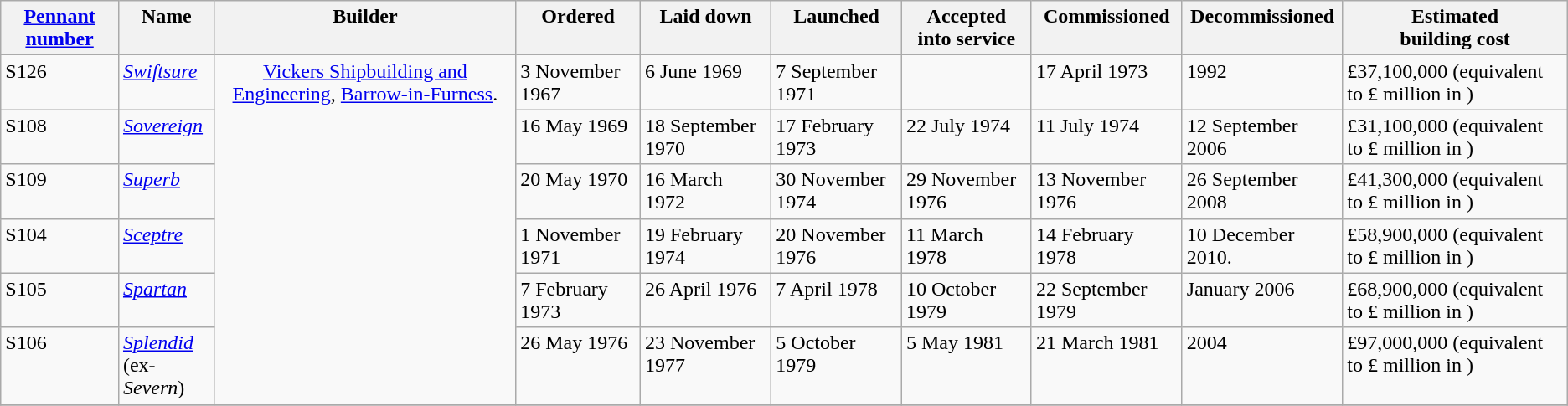<table class=wikitable>
<tr valign=top>
<th><a href='#'>Pennant number</a></th>
<th>Name</th>
<th>Builder</th>
<th>Ordered</th>
<th>Laid down</th>
<th>Launched</th>
<th>Accepted<br>into service</th>
<th>Commissioned</th>
<th>Decommissioned</th>
<th>Estimated<br>building cost</th>
</tr>
<tr valign=top>
<td>S126</td>
<td><a href='#'><em>Swiftsure</em></a></td>
<td rowspan="6" align="center"><a href='#'>Vickers Shipbuilding and Engineering</a>, <a href='#'>Barrow-in-Furness</a>.</td>
<td>3 November 1967</td>
<td>6 June 1969</td>
<td>7 September 1971</td>
<td></td>
<td>17 April 1973</td>
<td>1992</td>
<td>£37,100,000 (equivalent to £ million in )</td>
</tr>
<tr valign=top>
<td>S108</td>
<td><a href='#'><em>Sovereign</em></a></td>
<td>16 May 1969</td>
<td>18 September 1970</td>
<td>17 February 1973</td>
<td>22 July 1974</td>
<td>11 July 1974</td>
<td>12 September 2006</td>
<td>£31,100,000 (equivalent to £ million in )</td>
</tr>
<tr valign=top>
<td>S109</td>
<td><a href='#'><em>Superb</em></a></td>
<td>20 May 1970</td>
<td>16 March 1972</td>
<td>30 November 1974</td>
<td>29 November 1976</td>
<td>13 November 1976</td>
<td>26 September 2008</td>
<td>£41,300,000 (equivalent to £ million in )</td>
</tr>
<tr valign=top>
<td>S104</td>
<td><a href='#'><em>Sceptre</em></a></td>
<td>1 November 1971</td>
<td>19 February 1974</td>
<td>20 November 1976</td>
<td>11 March 1978</td>
<td>14 February 1978</td>
<td>10 December 2010.</td>
<td>£58,900,000 (equivalent to £ million in )</td>
</tr>
<tr valign=top>
<td>S105</td>
<td><a href='#'><em>Spartan</em></a></td>
<td>7 February 1973</td>
<td>26 April 1976</td>
<td>7 April 1978</td>
<td>10 October 1979</td>
<td>22 September 1979</td>
<td>January 2006</td>
<td>£68,900,000 (equivalent to £ million in )</td>
</tr>
<tr valign=top>
<td>S106</td>
<td><a href='#'><em>Splendid</em></a><br>(ex-<em>Severn</em>)</td>
<td>26 May 1976</td>
<td>23 November 1977</td>
<td>5 October 1979</td>
<td>5 May 1981</td>
<td>21 March 1981</td>
<td>2004</td>
<td>£97,000,000 (equivalent to £ million in )</td>
</tr>
<tr>
</tr>
</table>
